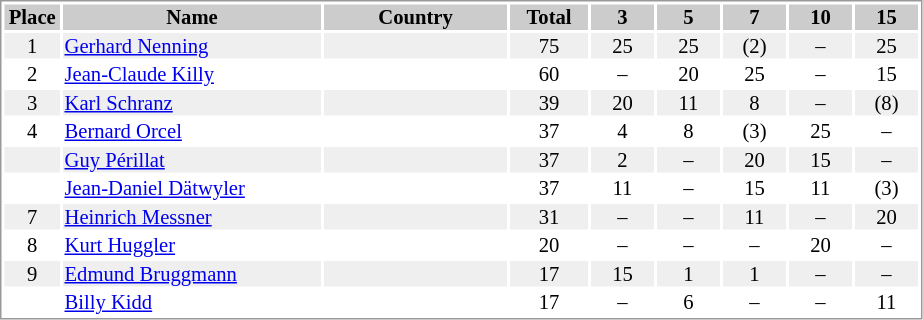<table border="0" style="border: 1px solid #999; background-color:#FFFFFF; text-align:center; font-size:86%; line-height:15px;">
<tr align="center" bgcolor="#CCCCCC">
<th width=35>Place</th>
<th width=170>Name</th>
<th width=120>Country</th>
<th width=50>Total</th>
<th width=40>3</th>
<th width=40>5</th>
<th width=40>7</th>
<th width=40>10</th>
<th width=40>15</th>
</tr>
<tr bgcolor="#EFEFEF">
<td>1</td>
<td align="left"><a href='#'>Gerhard Nenning</a></td>
<td align="left"></td>
<td>75</td>
<td>25</td>
<td>25</td>
<td>(2)</td>
<td>–</td>
<td>25</td>
</tr>
<tr>
<td>2</td>
<td align="left"><a href='#'>Jean-Claude Killy</a></td>
<td align="left"></td>
<td>60</td>
<td>–</td>
<td>20</td>
<td>25</td>
<td>–</td>
<td>15</td>
</tr>
<tr bgcolor="#EFEFEF">
<td>3</td>
<td align="left"><a href='#'>Karl Schranz</a></td>
<td align="left"></td>
<td>39</td>
<td>20</td>
<td>11</td>
<td>8</td>
<td>–</td>
<td>(8)</td>
</tr>
<tr>
<td>4</td>
<td align="left"><a href='#'>Bernard Orcel</a></td>
<td align="left"></td>
<td>37</td>
<td>4</td>
<td>8</td>
<td>(3)</td>
<td>25</td>
<td>–</td>
</tr>
<tr bgcolor="#EFEFEF">
<td></td>
<td align="left"><a href='#'>Guy Périllat</a></td>
<td align="left"></td>
<td>37</td>
<td>2</td>
<td>–</td>
<td>20</td>
<td>15</td>
<td>–</td>
</tr>
<tr>
<td></td>
<td align="left"><a href='#'>Jean-Daniel Dätwyler</a></td>
<td align="left"></td>
<td>37</td>
<td>11</td>
<td>–</td>
<td>15</td>
<td>11</td>
<td>(3)</td>
</tr>
<tr bgcolor="#EFEFEF">
<td>7</td>
<td align="left"><a href='#'>Heinrich Messner</a></td>
<td align="left"></td>
<td>31</td>
<td>–</td>
<td>–</td>
<td>11</td>
<td>–</td>
<td>20</td>
</tr>
<tr>
<td>8</td>
<td align="left"><a href='#'>Kurt Huggler</a></td>
<td align="left"></td>
<td>20</td>
<td>–</td>
<td>–</td>
<td>–</td>
<td>20</td>
<td>–</td>
</tr>
<tr bgcolor="#EFEFEF">
<td>9</td>
<td align="left"><a href='#'>Edmund Bruggmann</a></td>
<td align="left"></td>
<td>17</td>
<td>15</td>
<td>1</td>
<td>1</td>
<td>–</td>
<td>–</td>
</tr>
<tr>
<td></td>
<td align="left"><a href='#'>Billy Kidd</a></td>
<td align="left"></td>
<td>17</td>
<td>–</td>
<td>6</td>
<td>–</td>
<td>–</td>
<td>11</td>
</tr>
</table>
